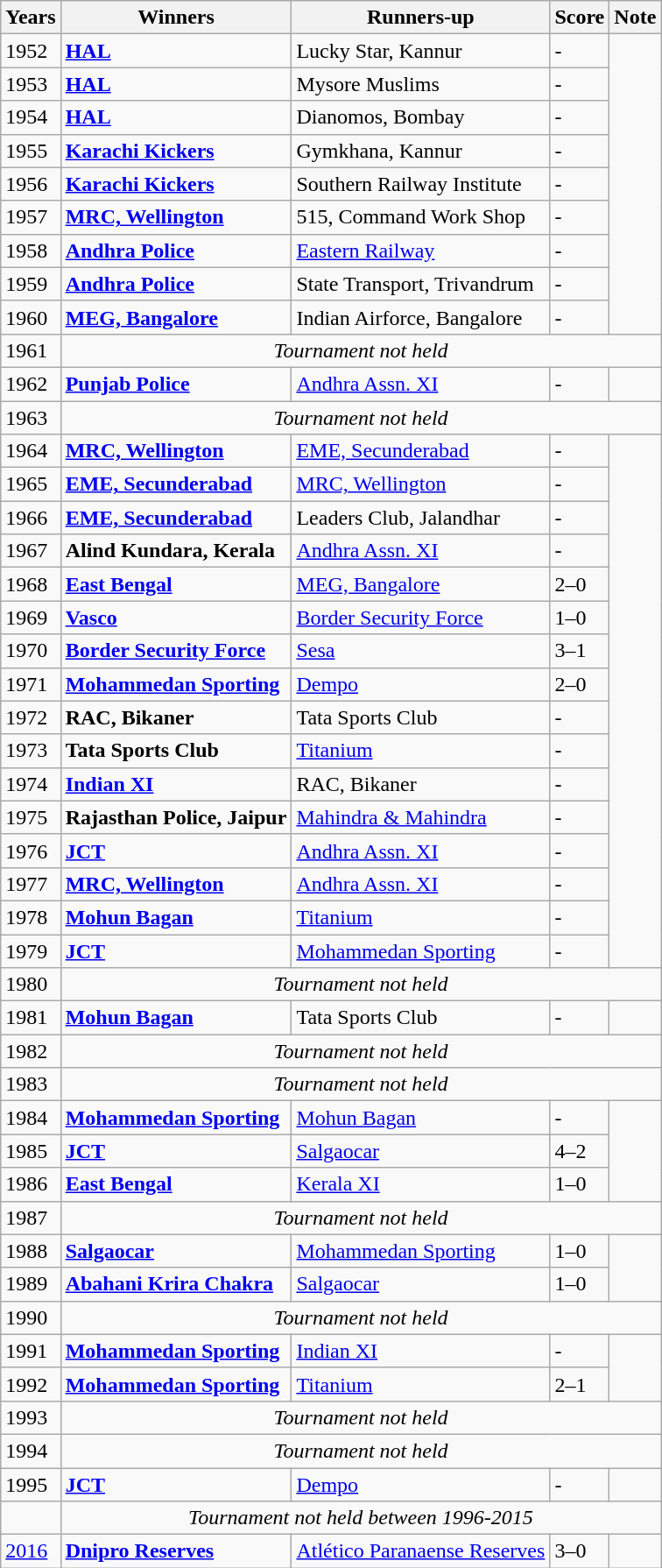<table class="wikitable">
<tr>
<th>Years</th>
<th>Winners</th>
<th>Runners-up</th>
<th>Score</th>
<th>Note</th>
</tr>
<tr>
<td>1952</td>
<td><strong><a href='#'>HAL</a></strong></td>
<td>Lucky Star, Kannur</td>
<td>-</td>
</tr>
<tr>
<td>1953</td>
<td><strong><a href='#'>HAL</a></strong></td>
<td>Mysore Muslims</td>
<td>-</td>
</tr>
<tr>
<td>1954</td>
<td><strong><a href='#'>HAL</a></strong></td>
<td>Dianomos, Bombay</td>
<td>-</td>
</tr>
<tr>
<td>1955</td>
<td> <strong><a href='#'>Karachi Kickers</a></strong></td>
<td>Gymkhana, Kannur</td>
<td>-</td>
</tr>
<tr>
<td>1956</td>
<td> <strong><a href='#'>Karachi Kickers</a></strong></td>
<td>Southern Railway Institute</td>
<td>-</td>
</tr>
<tr>
<td>1957</td>
<td><strong><a href='#'>MRC, Wellington</a></strong></td>
<td>515, Command Work Shop</td>
<td>-</td>
</tr>
<tr>
<td>1958</td>
<td><strong><a href='#'>Andhra Police</a></strong></td>
<td><a href='#'>Eastern Railway</a></td>
<td>-</td>
</tr>
<tr>
<td>1959</td>
<td><strong><a href='#'>Andhra Police</a></strong></td>
<td>State Transport, Trivandrum</td>
<td>-</td>
</tr>
<tr>
<td>1960</td>
<td><strong><a href='#'>MEG, Bangalore</a></strong></td>
<td>Indian Airforce, Bangalore</td>
<td>-</td>
</tr>
<tr>
<td>1961</td>
<td colspan="4" align="center"><em>Tournament not held</em></td>
</tr>
<tr>
<td>1962</td>
<td><strong><a href='#'>Punjab Police</a></strong></td>
<td><a href='#'>Andhra Assn. XI</a></td>
<td>-</td>
</tr>
<tr>
<td>1963</td>
<td colspan="4" align="center"><em>Tournament not held</em></td>
</tr>
<tr>
<td>1964</td>
<td><strong><a href='#'>MRC, Wellington</a></strong></td>
<td><a href='#'>EME, Secunderabad</a></td>
<td>-</td>
</tr>
<tr>
<td>1965</td>
<td><strong><a href='#'>EME, Secunderabad</a></strong></td>
<td><a href='#'>MRC, Wellington</a></td>
<td>-</td>
</tr>
<tr>
<td>1966</td>
<td><strong><a href='#'>EME, Secunderabad</a></strong></td>
<td>Leaders Club, Jalandhar</td>
<td>-</td>
</tr>
<tr>
<td>1967</td>
<td><strong>Alind Kundara, Kerala</strong></td>
<td><a href='#'>Andhra Assn. XI</a></td>
<td>-</td>
</tr>
<tr>
<td>1968</td>
<td><strong><a href='#'>East Bengal</a></strong></td>
<td><a href='#'>MEG, Bangalore</a></td>
<td>2–0</td>
</tr>
<tr>
<td>1969</td>
<td><strong><a href='#'>Vasco</a></strong></td>
<td><a href='#'>Border Security Force</a></td>
<td>1–0</td>
</tr>
<tr>
<td>1970</td>
<td><strong><a href='#'>Border Security Force</a></strong></td>
<td><a href='#'>Sesa</a></td>
<td>3–1</td>
</tr>
<tr>
<td>1971</td>
<td><strong><a href='#'>Mohammedan Sporting</a></strong></td>
<td><a href='#'>Dempo</a></td>
<td>2–0</td>
</tr>
<tr>
<td>1972</td>
<td><strong>RAC, Bikaner</strong></td>
<td>Tata Sports Club</td>
<td>-</td>
</tr>
<tr>
<td>1973</td>
<td><strong>Tata Sports Club</strong></td>
<td><a href='#'>Titanium</a></td>
<td>-</td>
</tr>
<tr>
<td>1974</td>
<td><strong><a href='#'>Indian XI</a></strong></td>
<td>RAC, Bikaner</td>
<td>-</td>
</tr>
<tr>
<td>1975</td>
<td><strong>Rajasthan Police, Jaipur</strong></td>
<td><a href='#'>Mahindra & Mahindra</a></td>
<td>-</td>
</tr>
<tr>
<td>1976</td>
<td><strong><a href='#'>JCT</a></strong></td>
<td><a href='#'>Andhra Assn. XI</a></td>
<td>-</td>
</tr>
<tr>
<td>1977</td>
<td><strong><a href='#'>MRC, Wellington</a></strong></td>
<td><a href='#'>Andhra Assn. XI</a></td>
<td>-</td>
</tr>
<tr>
<td>1978</td>
<td><strong><a href='#'>Mohun Bagan</a></strong></td>
<td><a href='#'>Titanium</a></td>
<td>-</td>
</tr>
<tr>
<td>1979</td>
<td><strong><a href='#'>JCT</a></strong></td>
<td><a href='#'>Mohammedan Sporting</a></td>
<td>-</td>
</tr>
<tr>
<td>1980</td>
<td colspan="4" align="center"><em>Tournament not held</em></td>
</tr>
<tr>
<td>1981</td>
<td><strong><a href='#'>Mohun Bagan</a></strong></td>
<td>Tata Sports Club</td>
<td>-</td>
</tr>
<tr>
<td>1982</td>
<td colspan="4" align="center"><em>Tournament not held</em></td>
</tr>
<tr>
<td>1983</td>
<td colspan="4" align="center"><em>Tournament not held</em></td>
</tr>
<tr>
<td>1984</td>
<td><strong><a href='#'>Mohammedan Sporting</a></strong></td>
<td><a href='#'>Mohun Bagan</a></td>
<td>-</td>
</tr>
<tr>
<td>1985</td>
<td><strong><a href='#'>JCT</a></strong></td>
<td><a href='#'>Salgaocar</a></td>
<td>4–2</td>
</tr>
<tr>
<td>1986</td>
<td><strong><a href='#'>East Bengal</a></strong></td>
<td><a href='#'>Kerala XI</a></td>
<td>1–0</td>
</tr>
<tr>
<td>1987</td>
<td colspan="4" align="center"><em>Tournament not held</em></td>
</tr>
<tr>
<td>1988</td>
<td><strong><a href='#'>Salgaocar</a></strong></td>
<td><a href='#'>Mohammedan Sporting</a></td>
<td>1–0</td>
</tr>
<tr>
<td>1989</td>
<td> <strong><a href='#'>Abahani Krira Chakra</a></strong></td>
<td><a href='#'>Salgaocar</a></td>
<td>1–0</td>
</tr>
<tr>
<td>1990</td>
<td colspan="4" align="center"><em>Tournament not held</em></td>
</tr>
<tr>
<td>1991</td>
<td><strong><a href='#'>Mohammedan Sporting</a></strong></td>
<td><a href='#'>Indian XI</a></td>
<td>-</td>
</tr>
<tr>
<td>1992</td>
<td><strong><a href='#'>Mohammedan Sporting</a></strong></td>
<td><a href='#'>Titanium</a></td>
<td>2–1</td>
</tr>
<tr>
<td>1993</td>
<td colspan="4" align="center"><em>Tournament not held</em></td>
</tr>
<tr>
<td>1994</td>
<td colspan="4" align="center"><em>Tournament not held</em></td>
</tr>
<tr>
<td>1995</td>
<td><strong><a href='#'>JCT</a></strong></td>
<td><a href='#'>Dempo</a></td>
<td>-</td>
</tr>
<tr>
<td></td>
<td colspan="4" align="center"><em>Tournament not held between 1996-2015</em></td>
</tr>
<tr>
<td><a href='#'>2016</a></td>
<td> <strong><a href='#'>Dnipro Reserves</a></strong></td>
<td> <a href='#'>Atlético Paranaense Reserves</a></td>
<td>3–0</td>
<td></td>
</tr>
</table>
